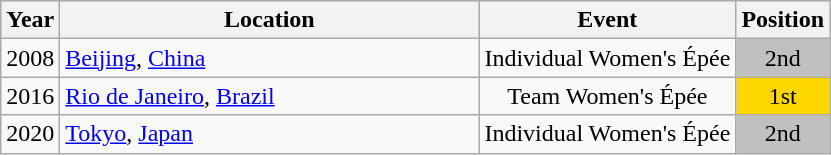<table class="wikitable" style="text-align:center;">
<tr>
<th scope="col">Year</th>
<th scope="col" style="width:17em">Location</th>
<th scope="col">Event</th>
<th scope="col">Position</th>
</tr>
<tr>
<td scope="row">2008</td>
<td style="text-align:left"> <a href='#'>Beijing</a>, <a href='#'>China</a></td>
<td>Individual Women's Épée</td>
<td bgcolor="silver">2nd</td>
</tr>
<tr>
<td scope="row">2016</td>
<td style="text-align:left"> <a href='#'>Rio de Janeiro</a>, <a href='#'>Brazil</a></td>
<td>Team Women's Épée</td>
<td bgcolor="gold">1st</td>
</tr>
<tr>
<td scope="row">2020</td>
<td style="text-align:left"> <a href='#'>Tokyo</a>, <a href='#'>Japan</a></td>
<td>Individual Women's Épée</td>
<td bgcolor="silver">2nd</td>
</tr>
</table>
